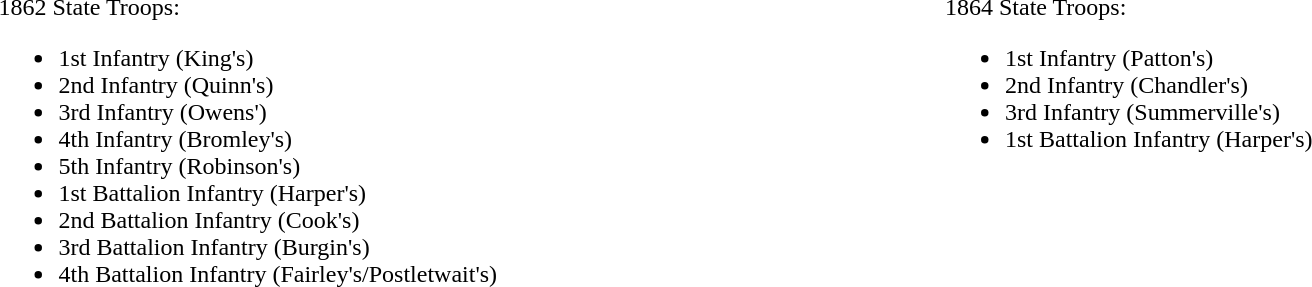<table width=100% |>
<tr>
<td width=50%><br>1862 State Troops:<ul><li>1st Infantry (King's)</li><li>2nd Infantry (Quinn's)</li><li>3rd Infantry (Owens')</li><li>4th Infantry (Bromley's)</li><li>5th Infantry (Robinson's)</li><li>1st Battalion Infantry (Harper's)</li><li>2nd Battalion Infantry (Cook's)</li><li>3rd Battalion Infantry (Burgin's)</li><li>4th Battalion Infantry (Fairley's/Postletwait's)</li></ul></td>
<td width=50% valign="top"><br>1864 State Troops:<ul><li>1st Infantry (Patton's)</li><li>2nd Infantry (Chandler's)</li><li>3rd Infantry (Summerville's)</li><li>1st Battalion Infantry (Harper's)</li></ul></td>
</tr>
</table>
